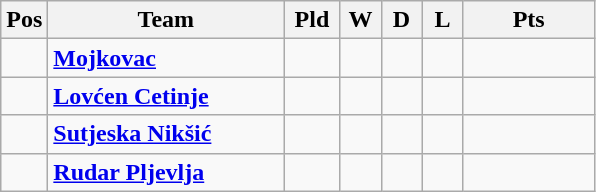<table class="wikitable">
<tr>
<th>Pos</th>
<th width="150">Team</th>
<th width="30">Pld</th>
<th width="20">W</th>
<th width="20">D</th>
<th width="20">L</th>
<th width="80">Pts</th>
</tr>
<tr>
<td></td>
<td><strong><a href='#'>Mojkovac</a></strong></td>
<td></td>
<td></td>
<td></td>
<td></td>
<td></td>
</tr>
<tr>
<td></td>
<td><strong><a href='#'>Lovćen Cetinje</a></strong></td>
<td></td>
<td></td>
<td></td>
<td></td>
<td></td>
</tr>
<tr>
<td></td>
<td><strong><a href='#'>Sutjeska Nikšić</a></strong></td>
<td></td>
<td></td>
<td></td>
<td></td>
<td></td>
</tr>
<tr>
<td></td>
<td><strong><a href='#'>Rudar Pljevlja</a></strong></td>
<td></td>
<td></td>
<td></td>
<td></td>
<td></td>
</tr>
</table>
